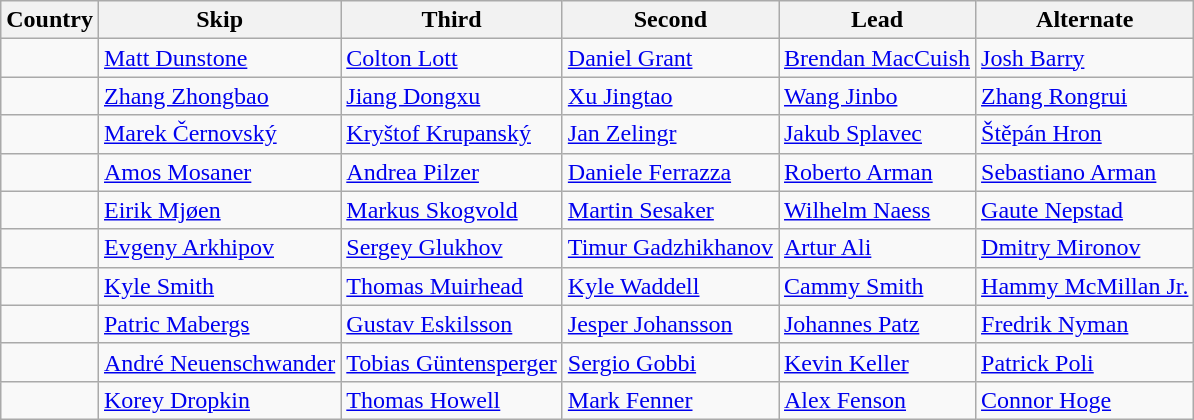<table class=wikitable>
<tr>
<th>Country</th>
<th>Skip</th>
<th>Third</th>
<th>Second</th>
<th>Lead</th>
<th>Alternate</th>
</tr>
<tr>
<td></td>
<td><a href='#'>Matt Dunstone</a></td>
<td><a href='#'>Colton Lott</a></td>
<td><a href='#'>Daniel Grant</a></td>
<td><a href='#'>Brendan MacCuish</a></td>
<td><a href='#'>Josh Barry</a></td>
</tr>
<tr>
<td></td>
<td><a href='#'>Zhang Zhongbao</a></td>
<td><a href='#'>Jiang Dongxu</a></td>
<td><a href='#'>Xu Jingtao</a></td>
<td><a href='#'>Wang Jinbo</a></td>
<td><a href='#'>Zhang Rongrui</a></td>
</tr>
<tr>
<td></td>
<td><a href='#'>Marek Černovský</a></td>
<td><a href='#'>Kryštof Krupanský</a></td>
<td><a href='#'>Jan Zelingr</a></td>
<td><a href='#'>Jakub Splavec</a></td>
<td><a href='#'>Štěpán Hron</a></td>
</tr>
<tr>
<td></td>
<td><a href='#'>Amos Mosaner</a></td>
<td><a href='#'>Andrea Pilzer</a></td>
<td><a href='#'>Daniele Ferrazza</a></td>
<td><a href='#'>Roberto Arman</a></td>
<td><a href='#'>Sebastiano Arman</a></td>
</tr>
<tr>
<td></td>
<td><a href='#'>Eirik Mjøen</a></td>
<td><a href='#'>Markus Skogvold</a></td>
<td><a href='#'>Martin Sesaker</a></td>
<td><a href='#'>Wilhelm Naess</a></td>
<td><a href='#'>Gaute Nepstad</a></td>
</tr>
<tr>
<td></td>
<td><a href='#'>Evgeny Arkhipov</a></td>
<td><a href='#'>Sergey Glukhov</a></td>
<td><a href='#'>Timur Gadzhikhanov</a></td>
<td><a href='#'>Artur Ali</a></td>
<td><a href='#'>Dmitry Mironov</a></td>
</tr>
<tr>
<td></td>
<td><a href='#'>Kyle Smith</a></td>
<td><a href='#'>Thomas Muirhead</a></td>
<td><a href='#'>Kyle Waddell</a></td>
<td><a href='#'>Cammy Smith</a></td>
<td><a href='#'>Hammy McMillan Jr.</a></td>
</tr>
<tr>
<td></td>
<td><a href='#'>Patric Mabergs</a></td>
<td><a href='#'>Gustav Eskilsson</a></td>
<td><a href='#'>Jesper Johansson</a></td>
<td><a href='#'>Johannes Patz</a></td>
<td><a href='#'>Fredrik Nyman</a></td>
</tr>
<tr>
<td></td>
<td><a href='#'>André Neuenschwander</a></td>
<td><a href='#'>Tobias Güntensperger</a></td>
<td><a href='#'>Sergio Gobbi</a></td>
<td><a href='#'>Kevin Keller</a></td>
<td><a href='#'>Patrick Poli</a></td>
</tr>
<tr>
<td></td>
<td><a href='#'>Korey Dropkin</a></td>
<td><a href='#'>Thomas Howell</a></td>
<td><a href='#'>Mark Fenner</a></td>
<td><a href='#'>Alex Fenson</a></td>
<td><a href='#'>Connor Hoge</a></td>
</tr>
</table>
